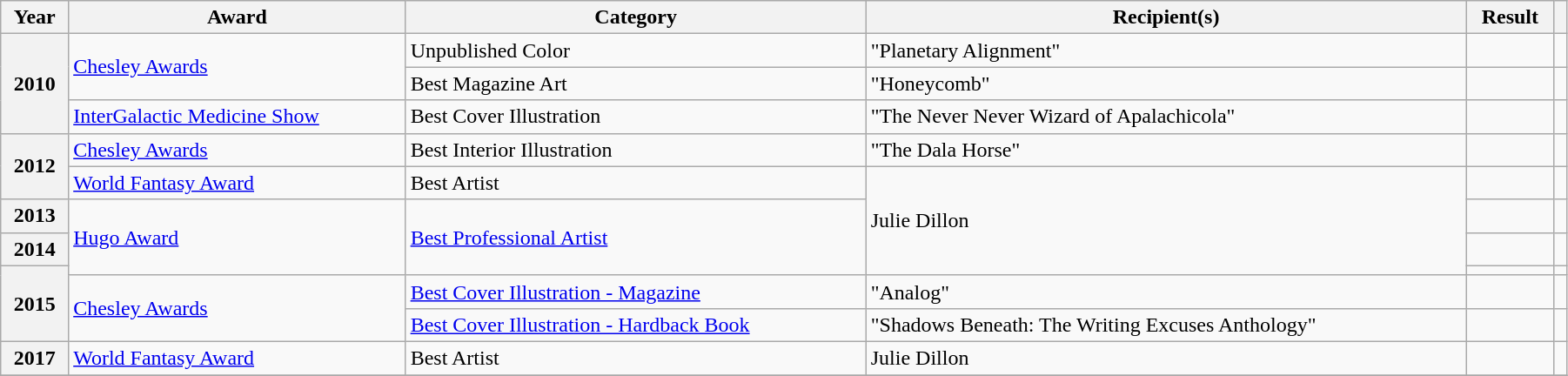<table class="wikitable sortable plainrowheaders" style="width: 95%;">
<tr>
<th scope="col">Year</th>
<th scope="col">Award</th>
<th scope="col">Category</th>
<th scope="col">Recipient(s)</th>
<th scope="col">Result</th>
<th scope="col" class="unsortable"></th>
</tr>
<tr>
<th rowspan="3" scope="row">2010</th>
<td rowspan="2"><a href='#'>Chesley Awards</a></td>
<td>Unpublished Color</td>
<td>"Planetary Alignment"</td>
<td></td>
<td style="text-align:center;"></td>
</tr>
<tr>
<td>Best Magazine Art</td>
<td>"Honeycomb"</td>
<td></td>
<td style="text-align:center;"></td>
</tr>
<tr>
<td><a href='#'>InterGalactic Medicine Show</a></td>
<td>Best Cover Illustration</td>
<td>"The Never Never Wizard of Apalachicola"</td>
<td></td>
<td style="text-align:center;"></td>
</tr>
<tr>
<th rowspan="2" scope="row">2012</th>
<td><a href='#'>Chesley Awards</a></td>
<td>Best Interior Illustration</td>
<td>"The Dala Horse"</td>
<td></td>
<td style="text-align:center;"></td>
</tr>
<tr>
<td><a href='#'>World Fantasy Award</a></td>
<td>Best Artist</td>
<td rowspan="4">Julie Dillon</td>
<td></td>
<td style="text-align:center;"></td>
</tr>
<tr>
<th scope="row">2013</th>
<td rowspan="3"><a href='#'>Hugo Award</a></td>
<td rowspan="3"><a href='#'>Best Professional Artist</a></td>
<td></td>
<td style="text-align:center;"></td>
</tr>
<tr>
<th scope="row">2014</th>
<td></td>
<td style="text-align:center;"></td>
</tr>
<tr>
<th rowspan="3" scope="row">2015</th>
<td></td>
<td style="text-align:center;"></td>
</tr>
<tr>
<td rowspan="2"><a href='#'>Chesley Awards</a></td>
<td><a href='#'>Best Cover Illustration - Magazine</a></td>
<td>"Analog"</td>
<td></td>
<td style="text-align:center;"></td>
</tr>
<tr>
<td><a href='#'>Best Cover Illustration - Hardback Book</a></td>
<td>"Shadows Beneath: The Writing Excuses Anthology"</td>
<td></td>
<td style="text-align:center;"></td>
</tr>
<tr>
<th scope="row">2017</th>
<td><a href='#'>World Fantasy Award</a></td>
<td>Best Artist</td>
<td>Julie Dillon</td>
<td></td>
<td style="text-align:center;"></td>
</tr>
<tr>
</tr>
</table>
